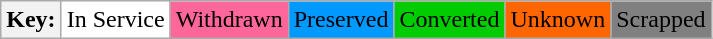<table class="wikitable">
<tr>
<th>Key:</th>
<td bgcolor=#FFFFFF>In Service</td>
<td bgcolor=#FF6699>Withdrawn</td>
<td bgcolor=#0099FF>Preserved</td>
<td bgcolor=#00CC00>Converted</td>
<td bgcolor=#FF6600>Unknown</td>
<td bgcolor=#808080>Scrapped</td>
</tr>
</table>
